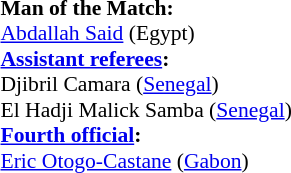<table width=50% style="font-size:90%">
<tr>
<td><br><strong>Man of the Match:</strong>
<br><a href='#'>Abdallah Said</a> (Egypt)<br><strong><a href='#'>Assistant referees</a>:</strong>
<br>Djibril Camara (<a href='#'>Senegal</a>)
<br>El Hadji Malick Samba (<a href='#'>Senegal</a>)
<br><strong><a href='#'>Fourth official</a>:</strong>
<br><a href='#'>Eric Otogo-Castane</a> (<a href='#'>Gabon</a>)</td>
</tr>
</table>
